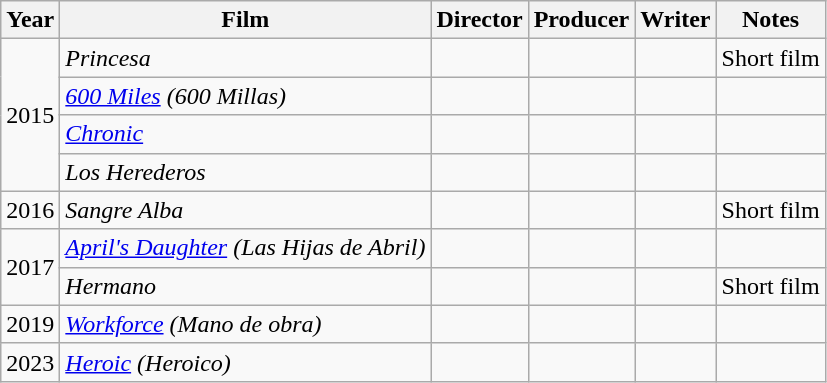<table class="wikitable">
<tr>
<th>Year</th>
<th>Film</th>
<th>Director</th>
<th>Producer</th>
<th>Writer</th>
<th>Notes</th>
</tr>
<tr>
<td rowspan=4>2015</td>
<td><em>Princesa</em></td>
<td></td>
<td></td>
<td></td>
<td>Short film</td>
</tr>
<tr>
<td><em><a href='#'>600 Miles</a> (600 Millas)</em></td>
<td></td>
<td></td>
<td></td>
<td></td>
</tr>
<tr>
<td><em><a href='#'>Chronic</a></em></td>
<td></td>
<td></td>
<td></td>
<td></td>
</tr>
<tr>
<td><em>Los Herederos</em></td>
<td></td>
<td></td>
<td></td>
<td></td>
</tr>
<tr>
<td>2016</td>
<td><em>Sangre Alba</em></td>
<td></td>
<td></td>
<td></td>
<td>Short film</td>
</tr>
<tr>
<td rowspan=2>2017</td>
<td><em><a href='#'>April's Daughter</a> (Las Hijas de Abril)</em></td>
<td></td>
<td></td>
<td></td>
<td></td>
</tr>
<tr>
<td><em>Hermano</em></td>
<td></td>
<td></td>
<td></td>
<td>Short film</td>
</tr>
<tr>
<td>2019</td>
<td><em><a href='#'>Workforce</a> (Mano de obra)</em></td>
<td></td>
<td></td>
<td></td>
<td></td>
</tr>
<tr>
<td>2023</td>
<td><em><a href='#'>Heroic</a> (Heroico)</em></td>
<td></td>
<td></td>
<td></td>
<td></td>
</tr>
</table>
